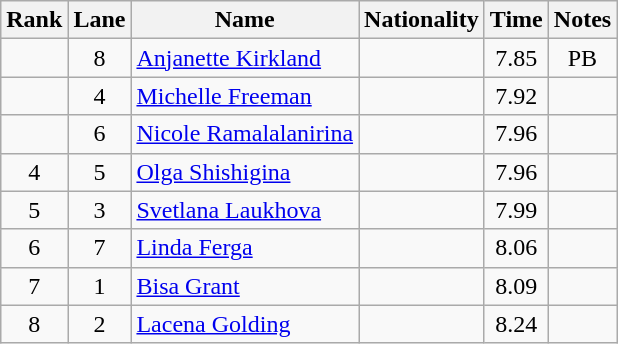<table class="wikitable sortable" style="text-align:center">
<tr>
<th>Rank</th>
<th>Lane</th>
<th>Name</th>
<th>Nationality</th>
<th>Time</th>
<th>Notes</th>
</tr>
<tr>
<td></td>
<td>8</td>
<td align="left"><a href='#'>Anjanette Kirkland</a></td>
<td align=left></td>
<td>7.85</td>
<td>PB</td>
</tr>
<tr>
<td></td>
<td>4</td>
<td align="left"><a href='#'>Michelle Freeman</a></td>
<td align=left></td>
<td>7.92</td>
<td></td>
</tr>
<tr>
<td></td>
<td>6</td>
<td align="left"><a href='#'>Nicole Ramalalanirina</a></td>
<td align=left></td>
<td>7.96</td>
<td></td>
</tr>
<tr>
<td>4</td>
<td>5</td>
<td align="left"><a href='#'>Olga Shishigina</a></td>
<td align=left></td>
<td>7.96</td>
<td></td>
</tr>
<tr>
<td>5</td>
<td>3</td>
<td align="left"><a href='#'>Svetlana Laukhova</a></td>
<td align=left></td>
<td>7.99</td>
<td></td>
</tr>
<tr>
<td>6</td>
<td>7</td>
<td align="left"><a href='#'>Linda Ferga</a></td>
<td align=left></td>
<td>8.06</td>
<td></td>
</tr>
<tr>
<td>7</td>
<td>1</td>
<td align="left"><a href='#'>Bisa Grant</a></td>
<td align=left></td>
<td>8.09</td>
<td></td>
</tr>
<tr>
<td>8</td>
<td>2</td>
<td align="left"><a href='#'>Lacena Golding</a></td>
<td align=left></td>
<td>8.24</td>
<td></td>
</tr>
</table>
